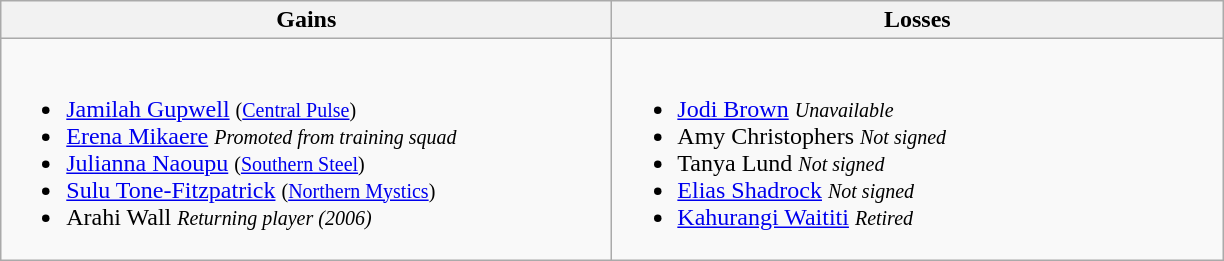<table class=wikitable>
<tr>
<th width=400> Gains</th>
<th width=400> Losses</th>
</tr>
<tr>
<td><br><ul><li><a href='#'>Jamilah Gupwell</a> <small>(<a href='#'>Central Pulse</a>)</small></li><li><a href='#'>Erena Mikaere</a> <small><em>Promoted from training squad</em></small></li><li><a href='#'>Julianna Naoupu</a> <small>(<a href='#'>Southern Steel</a>)</small></li><li><a href='#'>Sulu Tone-Fitzpatrick</a> <small>(<a href='#'>Northern Mystics</a>)</small></li><li>Arahi Wall <small><em>Returning player (2006)</em></small></li></ul></td>
<td><br><ul><li><a href='#'>Jodi Brown</a> <small><em>Unavailable</em></small></li><li>Amy Christophers <small><em>Not signed</em></small></li><li>Tanya Lund <small><em>Not signed</em></small></li><li><a href='#'>Elias Shadrock</a> <small><em>Not signed</em></small></li><li><a href='#'>Kahurangi Waititi</a> <small><em>Retired</em></small></li></ul></td>
</tr>
</table>
